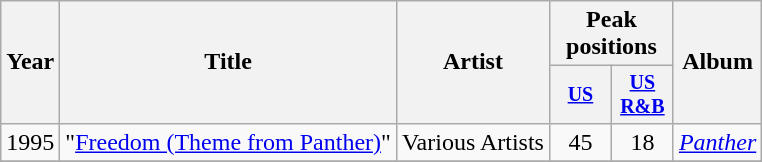<table class="wikitable" style="text-align:center;">
<tr>
<th rowspan="2">Year</th>
<th rowspan="2">Title</th>
<th rowspan="2">Artist</th>
<th colspan="2">Peak positions</th>
<th rowspan="2">Album</th>
</tr>
<tr style="font-size:smaller;">
<th width="35"><a href='#'>US</a></th>
<th width="35"><a href='#'>US<br>R&B</a></th>
</tr>
<tr>
<td rowspan="1">1995</td>
<td align="left">"<a href='#'>Freedom (Theme from Panther)</a>"</td>
<td>Various Artists</td>
<td>45</td>
<td>18</td>
<td align="left" rowspan="1"><em><a href='#'>Panther</a></em></td>
</tr>
<tr>
</tr>
</table>
